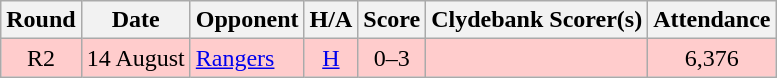<table class="wikitable" style="text-align:center">
<tr>
<th>Round</th>
<th>Date</th>
<th>Opponent</th>
<th>H/A</th>
<th>Score</th>
<th>Clydebank Scorer(s)</th>
<th>Attendance</th>
</tr>
<tr bgcolor=#FFCCCC>
<td>R2</td>
<td align=left>14 August</td>
<td align=left><a href='#'>Rangers</a></td>
<td><a href='#'>H</a></td>
<td>0–3</td>
<td align=left></td>
<td>6,376</td>
</tr>
</table>
